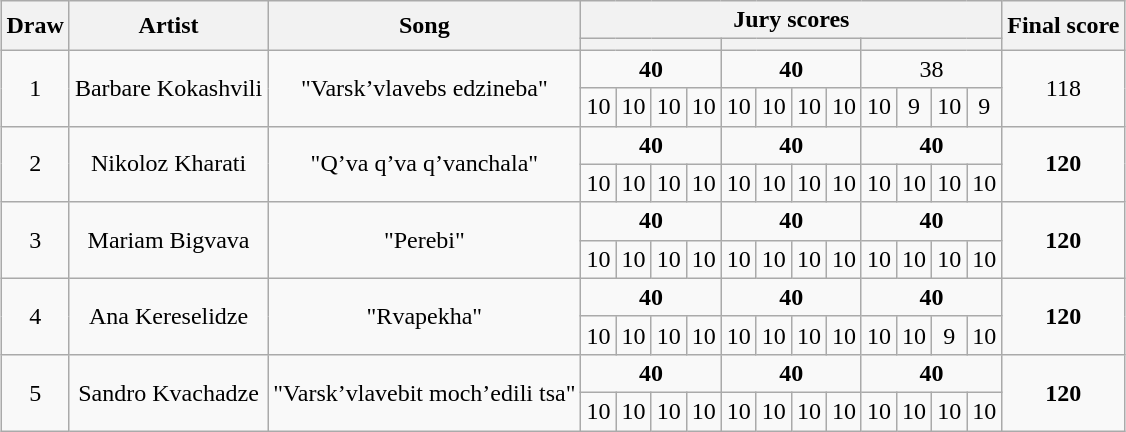<table class="sortable wikitable" style="text-align:center;margin:1em auto 1em auto">
<tr>
<th rowspan="2" scope="col">Draw</th>
<th rowspan="2" scope="col">Artist</th>
<th rowspan="2" scope="col">Song</th>
<th colspan="12" scope="col">Jury scores</th>
<th rowspan="2" scope="col">Final score</th>
</tr>
<tr>
<th colspan="4" class="unsortable" scope="col"><small></small></th>
<th colspan="4" class="unsortable" scope="col"><small></small></th>
<th colspan="4" class="unsortable" scope="col"><small></small></th>
</tr>
<tr>
<td rowspan="2">1</td>
<td rowspan="2">Barbare Kokashvili</td>
<td rowspan="2">"Varsk’vlavebs edzineba"<br></td>
<td colspan="4"><strong>40</strong></td>
<td colspan="4"><strong>40</strong></td>
<td colspan="4">38</td>
<td rowspan="2">118</td>
</tr>
<tr>
<td>10</td>
<td>10</td>
<td>10</td>
<td>10</td>
<td>10</td>
<td>10</td>
<td>10</td>
<td>10</td>
<td>10</td>
<td>9</td>
<td>10</td>
<td>9</td>
</tr>
<tr>
<td rowspan="2">2</td>
<td rowspan="2">Nikoloz Kharati</td>
<td rowspan="2">"Q’va q’va q’vanchala"<br></td>
<td colspan="4"><strong>40</strong></td>
<td colspan="4"><strong>40</strong></td>
<td colspan="4"><strong>40</strong></td>
<td rowspan="2"><strong>120</strong></td>
</tr>
<tr>
<td>10</td>
<td>10</td>
<td>10</td>
<td>10</td>
<td>10</td>
<td>10</td>
<td>10</td>
<td>10</td>
<td>10</td>
<td>10</td>
<td>10</td>
<td>10</td>
</tr>
<tr>
<td rowspan="2">3</td>
<td rowspan="2">Mariam Bigvava</td>
<td rowspan="2">"Perebi"<br></td>
<td colspan="4"><strong>40</strong></td>
<td colspan="4"><strong>40</strong></td>
<td colspan="4"><strong>40</strong></td>
<td rowspan="2"><strong>120</strong></td>
</tr>
<tr>
<td>10</td>
<td>10</td>
<td>10</td>
<td>10</td>
<td>10</td>
<td>10</td>
<td>10</td>
<td>10</td>
<td>10</td>
<td>10</td>
<td>10</td>
<td>10</td>
</tr>
<tr>
<td rowspan="2">4</td>
<td rowspan="2">Ana Kereselidze</td>
<td rowspan="2">"Rvapekha"<br></td>
<td colspan="4"><strong>40</strong></td>
<td colspan="4"><strong>40</strong></td>
<td colspan="4"><strong>40</strong></td>
<td rowspan="2"><strong>120</strong></td>
</tr>
<tr>
<td>10</td>
<td>10</td>
<td>10</td>
<td>10</td>
<td>10</td>
<td>10</td>
<td>10</td>
<td>10</td>
<td>10</td>
<td>10</td>
<td>9</td>
<td>10</td>
</tr>
<tr>
<td rowspan="2">5</td>
<td rowspan="2">Sandro Kvachadze</td>
<td rowspan="2">"Varsk’vlavebit moch’edili tsa"<br></td>
<td colspan="4"><strong>40</strong></td>
<td colspan="4"><strong>40</strong></td>
<td colspan="4"><strong>40</strong></td>
<td rowspan="2"><strong>120</strong></td>
</tr>
<tr>
<td>10</td>
<td>10</td>
<td>10</td>
<td>10</td>
<td>10</td>
<td>10</td>
<td>10</td>
<td>10</td>
<td>10</td>
<td>10</td>
<td>10</td>
<td>10</td>
</tr>
</table>
